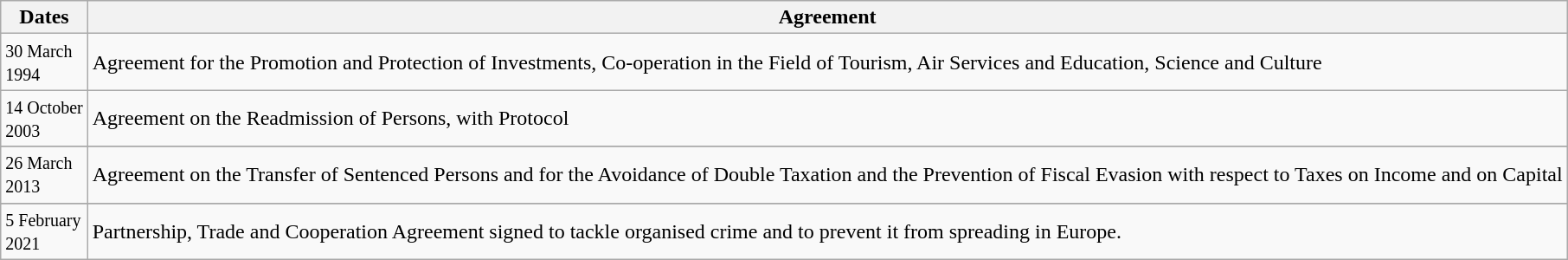<table class=wikitable>
<tr>
<th>Dates</th>
<th>Agreement</th>
</tr>
<tr>
<td><small>30 March <br> 1994</small></td>
<td>Agreement for the Promotion and Protection of Investments, Co-operation in the Field of Tourism, Air Services and Education, Science and Culture</td>
</tr>
<tr>
<td><small>14 October <br> 2003</small></td>
<td>Agreement on the Readmission of Persons, with Protocol</td>
</tr>
<tr>
</tr>
<tr>
<td><small>26 March <br> 2013</small></td>
<td>Agreement on the Transfer of Sentenced Persons and for the Avoidance of Double Taxation and the Prevention of Fiscal Evasion with respect to Taxes on Income and on Capital</td>
</tr>
<tr>
</tr>
<tr>
<td><small>5 February<br> 2021</small></td>
<td>Partnership, Trade and Cooperation Agreement signed to tackle organised crime and to prevent it from spreading in Europe.</td>
</tr>
</table>
